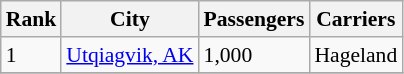<table class="wikitable" style="font-size: 90%" width= align=>
<tr>
<th>Rank</th>
<th>City</th>
<th>Passengers</th>
<th>Carriers</th>
</tr>
<tr>
<td>1</td>
<td> <a href='#'>Utqiagvik, AK</a></td>
<td>1,000</td>
<td>Hageland</td>
</tr>
<tr>
</tr>
</table>
